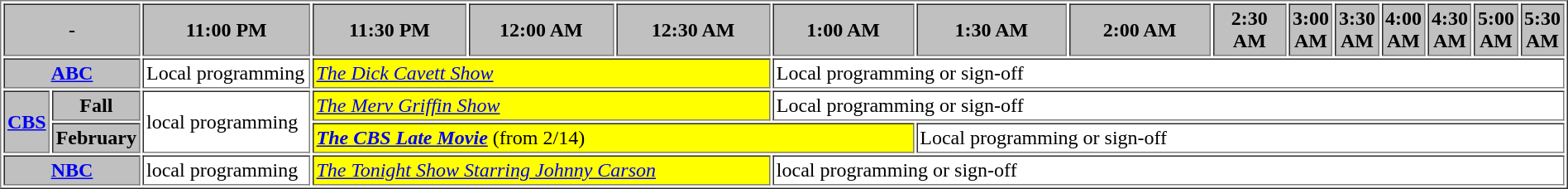<table border="1" cellpadding="2">
<tr>
<th bgcolor="#C0C0C0" colspan=2>-</th>
<th width="13%" bgcolor="#C0C0C0">11:00 PM</th>
<th width="14%" bgcolor="#C0C0C0">11:30 PM</th>
<th width="13%" bgcolor="#C0C0C0">12:00 AM</th>
<th width="14%" bgcolor="#C0C0C0">12:30 AM</th>
<th width="13%" bgcolor="#C0C0C0">1:00 AM</th>
<th width="14%" bgcolor="#C0C0C0">1:30 AM</th>
<th width="13%" bgcolor="#C0C0C0">2:00 AM</th>
<th width="14%" bgcolor="#C0C0C0">2:30 AM</th>
<th width="13%" bgcolor="#C0C0C0">3:00 AM</th>
<th width="14%" bgcolor="#C0C0C0">3:30 AM</th>
<th width="13%" bgcolor="#C0C0C0">4:00 AM</th>
<th width="14%" bgcolor="#C0C0C0">4:30 AM</th>
<th width="13%" bgcolor="#C0C0C0">5:00 AM</th>
<th width="14%" bgcolor="#C0C0C0">5:30 AM</th>
</tr>
<tr>
<th bgcolor="#C0C0C0" colspan=2><a href='#'>ABC</a></th>
<td bgcolor="white">Local programming</td>
<td bgcolor="yellow" colspan="3"><em><a href='#'>The Dick Cavett Show</a></em></td>
<td bgcolor="white" colspan="10">Local programming or sign-off</td>
</tr>
<tr>
<th bgcolor="#C0C0C0" rowspan=2><a href='#'>CBS</a></th>
<th bgcolor=#C0C0C0>Fall</th>
<td bgcolor="white" rowspan=2>local programming</td>
<td bgcolor="yellow" colspan="3"><em><a href='#'>The Merv Griffin Show</a></em></td>
<td bgcolor="white" colspan="10">Local programming or sign-off</td>
</tr>
<tr>
<th bgcolor=#C0C0C0>February</th>
<td bgcolor="yellow" colspan="4"><strong><em><a href='#'>The CBS Late Movie</a></em></strong> (from 2/14)</td>
<td bgcolor="white" colspan="9">Local programming or sign-off</td>
</tr>
<tr>
<th bgcolor="#C0C0C0" colspan=2><a href='#'>NBC</a></th>
<td bgcolor="white">local programming</td>
<td bgcolor="yellow" colspan="3"><em><a href='#'>The Tonight Show Starring Johnny Carson</a></em></td>
<td bgcolor="white" colspan="10">local programming or sign-off</td>
</tr>
</table>
